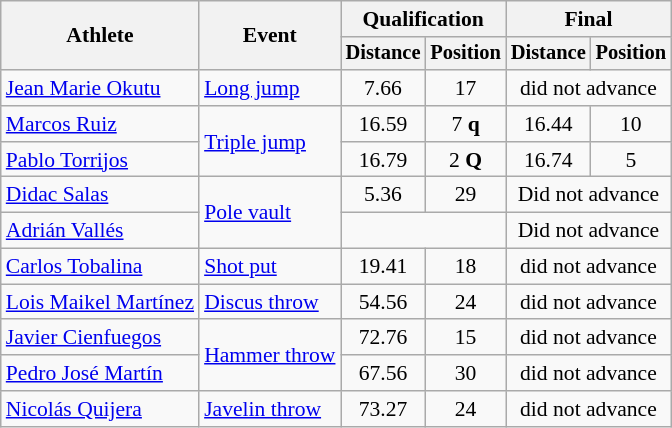<table class=wikitable style="font-size:90%">
<tr>
<th rowspan="2">Athlete</th>
<th rowspan="2">Event</th>
<th colspan="2">Qualification</th>
<th colspan="2">Final</th>
</tr>
<tr style="font-size:95%">
<th>Distance</th>
<th>Position</th>
<th>Distance</th>
<th>Position</th>
</tr>
<tr align=center>
<td align=left><a href='#'>Jean Marie Okutu</a></td>
<td align=left><a href='#'>Long jump</a></td>
<td>7.66</td>
<td>17</td>
<td colspan=2>did not advance</td>
</tr>
<tr align=center>
<td align=left><a href='#'>Marcos Ruiz</a></td>
<td align=left rowspan=2><a href='#'>Triple jump</a></td>
<td>16.59</td>
<td>7 <strong>q</strong></td>
<td>16.44</td>
<td>10</td>
</tr>
<tr align=center>
<td align=left><a href='#'>Pablo Torrijos</a></td>
<td>16.79</td>
<td>2 <strong>Q</strong></td>
<td>16.74</td>
<td>5</td>
</tr>
<tr align=center>
<td align=left><a href='#'>Didac Salas</a></td>
<td align=left rowspan=2><a href='#'>Pole vault</a></td>
<td>5.36</td>
<td>29</td>
<td colspan="2">Did not advance</td>
</tr>
<tr align=center>
<td align=left><a href='#'>Adrián Vallés</a></td>
<td colspan="2"></td>
<td colspan="2">Did not advance</td>
</tr>
<tr align=center>
<td align=left><a href='#'>Carlos Tobalina</a></td>
<td align=left><a href='#'>Shot put</a></td>
<td>19.41</td>
<td>18</td>
<td colspan=2>did not advance</td>
</tr>
<tr align=center>
<td align=left><a href='#'>Lois Maikel Martínez</a></td>
<td align=left><a href='#'>Discus throw</a></td>
<td>54.56</td>
<td>24</td>
<td colspan=2>did not advance</td>
</tr>
<tr align=center>
<td align=left><a href='#'>Javier Cienfuegos</a></td>
<td align=left rowspan=2><a href='#'>Hammer throw</a></td>
<td>72.76</td>
<td>15</td>
<td colspan=2>did not advance</td>
</tr>
<tr align=center>
<td align=left><a href='#'>Pedro José Martín</a></td>
<td>67.56</td>
<td>30</td>
<td colspan=2>did not advance</td>
</tr>
<tr align=center>
<td align=left><a href='#'>Nicolás Quijera</a></td>
<td align=left><a href='#'>Javelin throw</a></td>
<td>73.27</td>
<td>24</td>
<td colspan=2>did not advance</td>
</tr>
</table>
